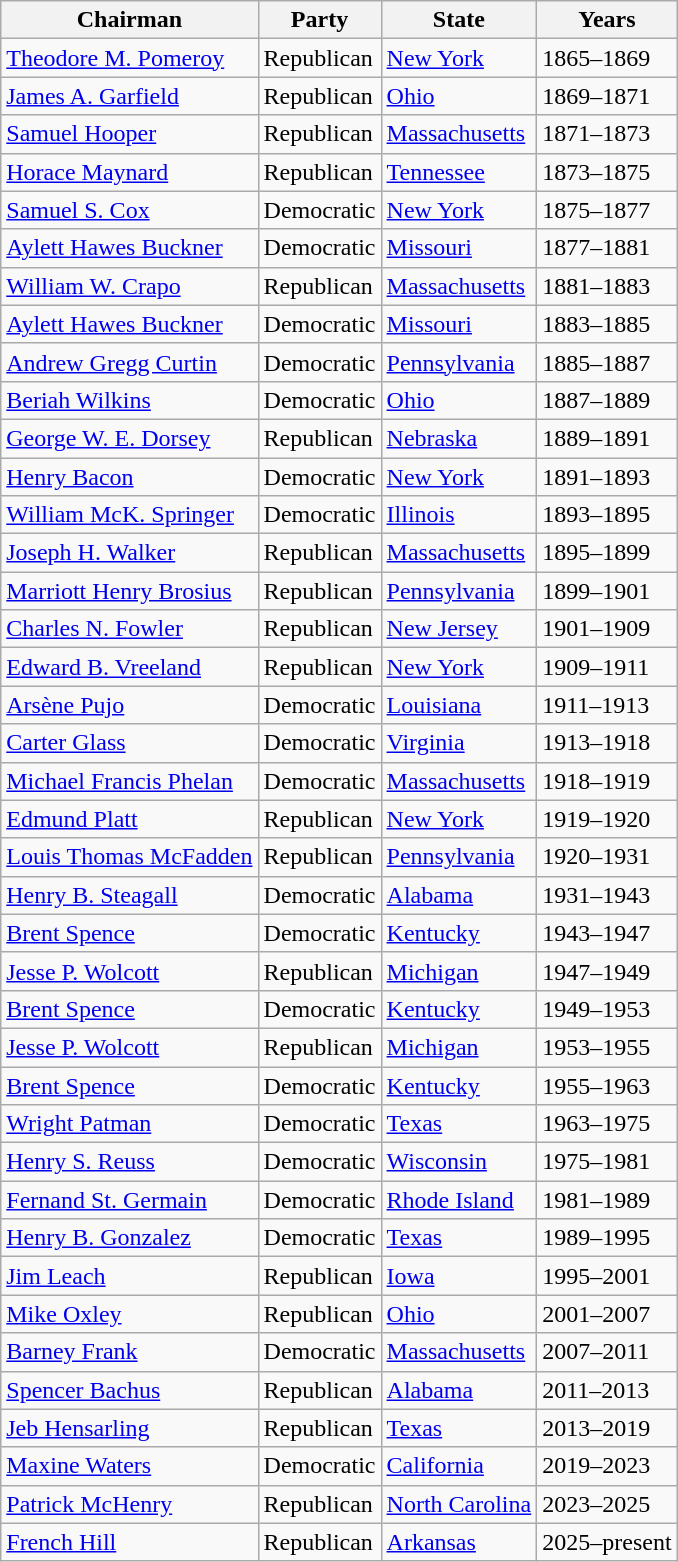<table class=wikitable>
<tr>
<th>Chairman</th>
<th>Party</th>
<th>State</th>
<th>Years</th>
</tr>
<tr>
<td><a href='#'>Theodore M. Pomeroy</a></td>
<td>Republican</td>
<td><a href='#'>New York</a></td>
<td>1865–1869</td>
</tr>
<tr>
<td><a href='#'>James A. Garfield</a></td>
<td>Republican</td>
<td><a href='#'>Ohio</a></td>
<td>1869–1871</td>
</tr>
<tr>
<td><a href='#'>Samuel Hooper</a></td>
<td>Republican</td>
<td><a href='#'>Massachusetts</a></td>
<td>1871–1873</td>
</tr>
<tr>
<td><a href='#'>Horace Maynard</a></td>
<td>Republican</td>
<td><a href='#'>Tennessee</a></td>
<td>1873–1875</td>
</tr>
<tr>
<td><a href='#'>Samuel S. Cox</a></td>
<td>Democratic</td>
<td><a href='#'>New York</a></td>
<td>1875–1877</td>
</tr>
<tr>
<td><a href='#'>Aylett Hawes Buckner</a></td>
<td>Democratic</td>
<td><a href='#'>Missouri</a></td>
<td>1877–1881</td>
</tr>
<tr>
<td><a href='#'>William W. Crapo</a></td>
<td>Republican</td>
<td><a href='#'>Massachusetts</a></td>
<td>1881–1883</td>
</tr>
<tr>
<td><a href='#'>Aylett Hawes Buckner</a></td>
<td>Democratic</td>
<td><a href='#'>Missouri</a></td>
<td>1883–1885</td>
</tr>
<tr>
<td><a href='#'>Andrew Gregg Curtin</a></td>
<td>Democratic</td>
<td><a href='#'>Pennsylvania</a></td>
<td>1885–1887</td>
</tr>
<tr>
<td><a href='#'>Beriah Wilkins</a></td>
<td>Democratic</td>
<td><a href='#'>Ohio</a></td>
<td>1887–1889</td>
</tr>
<tr>
<td><a href='#'>George W. E. Dorsey</a></td>
<td>Republican</td>
<td><a href='#'>Nebraska</a></td>
<td>1889–1891</td>
</tr>
<tr>
<td><a href='#'>Henry Bacon</a></td>
<td>Democratic</td>
<td><a href='#'>New York</a></td>
<td>1891–1893</td>
</tr>
<tr>
<td><a href='#'>William McK. Springer</a></td>
<td>Democratic</td>
<td><a href='#'>Illinois</a></td>
<td>1893–1895</td>
</tr>
<tr>
<td><a href='#'>Joseph H. Walker</a></td>
<td>Republican</td>
<td><a href='#'>Massachusetts</a></td>
<td>1895–1899</td>
</tr>
<tr>
<td><a href='#'>Marriott Henry Brosius</a></td>
<td>Republican</td>
<td><a href='#'>Pennsylvania</a></td>
<td>1899–1901</td>
</tr>
<tr>
<td><a href='#'>Charles N. Fowler</a></td>
<td>Republican</td>
<td><a href='#'>New Jersey</a></td>
<td>1901–1909</td>
</tr>
<tr>
<td><a href='#'>Edward B. Vreeland</a></td>
<td>Republican</td>
<td><a href='#'>New York</a></td>
<td>1909–1911</td>
</tr>
<tr>
<td><a href='#'>Arsène Pujo</a></td>
<td>Democratic</td>
<td><a href='#'>Louisiana</a></td>
<td>1911–1913</td>
</tr>
<tr>
<td><a href='#'>Carter Glass</a></td>
<td>Democratic</td>
<td><a href='#'>Virginia</a></td>
<td>1913–1918</td>
</tr>
<tr>
<td><a href='#'>Michael Francis Phelan</a></td>
<td>Democratic</td>
<td><a href='#'>Massachusetts</a></td>
<td>1918–1919</td>
</tr>
<tr>
<td><a href='#'>Edmund Platt</a></td>
<td>Republican</td>
<td><a href='#'>New York</a></td>
<td>1919–1920</td>
</tr>
<tr>
<td><a href='#'>Louis Thomas McFadden</a></td>
<td>Republican</td>
<td><a href='#'>Pennsylvania</a></td>
<td>1920–1931</td>
</tr>
<tr>
<td><a href='#'>Henry B. Steagall</a></td>
<td>Democratic</td>
<td><a href='#'>Alabama</a></td>
<td>1931–1943</td>
</tr>
<tr>
<td><a href='#'>Brent Spence</a></td>
<td>Democratic</td>
<td><a href='#'>Kentucky</a></td>
<td>1943–1947</td>
</tr>
<tr>
<td><a href='#'>Jesse P. Wolcott</a></td>
<td>Republican</td>
<td><a href='#'>Michigan</a></td>
<td>1947–1949</td>
</tr>
<tr>
<td><a href='#'>Brent Spence</a></td>
<td>Democratic</td>
<td><a href='#'>Kentucky</a></td>
<td>1949–1953</td>
</tr>
<tr>
<td><a href='#'>Jesse P. Wolcott</a></td>
<td>Republican</td>
<td><a href='#'>Michigan</a></td>
<td>1953–1955</td>
</tr>
<tr>
<td><a href='#'>Brent Spence</a></td>
<td>Democratic</td>
<td><a href='#'>Kentucky</a></td>
<td>1955–1963</td>
</tr>
<tr>
<td><a href='#'>Wright Patman</a></td>
<td>Democratic</td>
<td><a href='#'>Texas</a></td>
<td>1963–1975</td>
</tr>
<tr>
<td><a href='#'>Henry S. Reuss</a></td>
<td>Democratic</td>
<td><a href='#'>Wisconsin</a></td>
<td>1975–1981</td>
</tr>
<tr>
<td><a href='#'>Fernand St. Germain</a></td>
<td>Democratic</td>
<td><a href='#'>Rhode Island</a></td>
<td>1981–1989</td>
</tr>
<tr>
<td><a href='#'>Henry B. Gonzalez</a></td>
<td>Democratic</td>
<td><a href='#'>Texas</a></td>
<td>1989–1995</td>
</tr>
<tr>
<td><a href='#'>Jim Leach</a></td>
<td>Republican</td>
<td><a href='#'>Iowa</a></td>
<td>1995–2001</td>
</tr>
<tr>
<td><a href='#'>Mike Oxley</a></td>
<td>Republican</td>
<td><a href='#'>Ohio</a></td>
<td>2001–2007</td>
</tr>
<tr>
<td><a href='#'>Barney Frank</a></td>
<td>Democratic</td>
<td><a href='#'>Massachusetts</a></td>
<td>2007–2011</td>
</tr>
<tr>
<td><a href='#'>Spencer Bachus</a></td>
<td>Republican</td>
<td><a href='#'>Alabama</a></td>
<td>2011–2013</td>
</tr>
<tr>
<td><a href='#'>Jeb Hensarling</a></td>
<td>Republican</td>
<td><a href='#'>Texas</a></td>
<td>2013–2019</td>
</tr>
<tr>
<td><a href='#'>Maxine Waters</a></td>
<td>Democratic</td>
<td><a href='#'>California</a></td>
<td>2019–2023</td>
</tr>
<tr>
<td><a href='#'>Patrick McHenry</a></td>
<td>Republican</td>
<td><a href='#'>North Carolina</a></td>
<td>2023–2025</td>
</tr>
<tr>
<td><a href='#'>French Hill</a></td>
<td>Republican</td>
<td><a href='#'>Arkansas</a></td>
<td>2025–present</td>
</tr>
</table>
